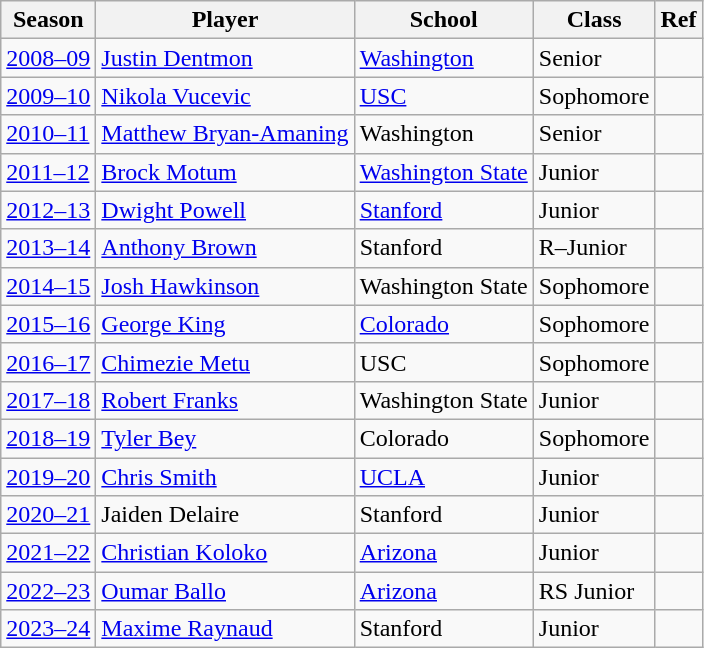<table class="wikitable sortable">
<tr>
<th>Season</th>
<th>Player</th>
<th>School</th>
<th>Class</th>
<th class="unsortable">Ref</th>
</tr>
<tr>
<td><a href='#'>2008–09</a></td>
<td><a href='#'>Justin Dentmon</a></td>
<td><a href='#'>Washington</a></td>
<td>Senior</td>
<td></td>
</tr>
<tr>
<td><a href='#'>2009–10</a></td>
<td><a href='#'>Nikola Vucevic</a></td>
<td><a href='#'>USC</a></td>
<td>Sophomore</td>
<td></td>
</tr>
<tr>
<td><a href='#'>2010–11</a></td>
<td><a href='#'>Matthew Bryan-Amaning</a></td>
<td>Washington</td>
<td>Senior</td>
<td></td>
</tr>
<tr>
<td><a href='#'>2011–12</a></td>
<td><a href='#'>Brock Motum</a></td>
<td><a href='#'>Washington State</a></td>
<td>Junior</td>
<td></td>
</tr>
<tr>
<td><a href='#'>2012–13</a></td>
<td><a href='#'>Dwight Powell</a></td>
<td><a href='#'>Stanford</a></td>
<td>Junior</td>
<td></td>
</tr>
<tr>
<td><a href='#'>2013–14</a></td>
<td><a href='#'>Anthony Brown</a></td>
<td>Stanford</td>
<td>R–Junior</td>
<td></td>
</tr>
<tr>
<td><a href='#'>2014–15</a></td>
<td><a href='#'>Josh Hawkinson</a></td>
<td>Washington State</td>
<td>Sophomore</td>
<td></td>
</tr>
<tr>
<td><a href='#'>2015–16</a></td>
<td><a href='#'>George King</a></td>
<td><a href='#'>Colorado</a></td>
<td>Sophomore</td>
<td></td>
</tr>
<tr>
<td><a href='#'>2016–17</a></td>
<td><a href='#'>Chimezie Metu</a></td>
<td>USC</td>
<td>Sophomore</td>
<td></td>
</tr>
<tr>
<td><a href='#'>2017–18</a></td>
<td><a href='#'>Robert Franks</a></td>
<td>Washington State</td>
<td>Junior</td>
<td></td>
</tr>
<tr>
<td><a href='#'>2018–19</a></td>
<td><a href='#'>Tyler Bey</a></td>
<td>Colorado</td>
<td>Sophomore</td>
<td></td>
</tr>
<tr>
<td><a href='#'>2019–20</a></td>
<td><a href='#'>Chris Smith</a></td>
<td><a href='#'>UCLA</a></td>
<td>Junior</td>
<td></td>
</tr>
<tr>
<td><a href='#'>2020–21</a></td>
<td>Jaiden Delaire</td>
<td>Stanford</td>
<td>Junior</td>
<td></td>
</tr>
<tr>
<td><a href='#'>2021–22</a></td>
<td><a href='#'>Christian Koloko</a></td>
<td><a href='#'>Arizona</a></td>
<td>Junior</td>
<td></td>
</tr>
<tr>
<td><a href='#'>2022–23</a></td>
<td><a href='#'>Oumar Ballo</a></td>
<td><a href='#'>Arizona</a></td>
<td>RS Junior</td>
<td></td>
</tr>
<tr>
<td><a href='#'>2023–24</a></td>
<td><a href='#'>Maxime Raynaud</a></td>
<td>Stanford</td>
<td>Junior</td>
<td></td>
</tr>
</table>
